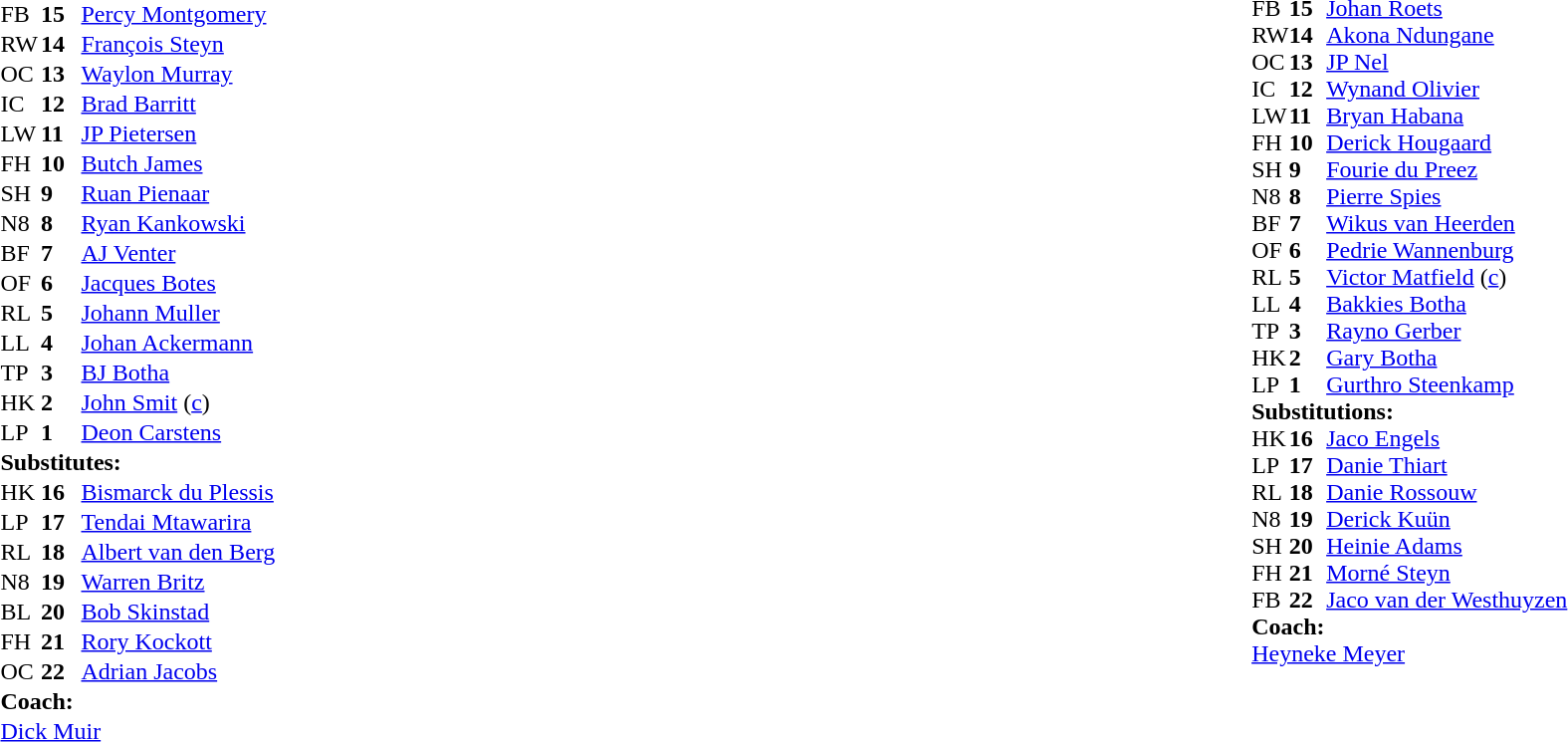<table style="width:100%">
<tr>
<td valign="top" width="50%"><br><table style="cellspacing="0" cellpadding="0">
<tr>
<th width="25"></th>
<th width="25"></th>
</tr>
<tr>
<td>FB</td>
<td><strong>15</strong></td>
<td><a href='#'>Percy Montgomery</a></td>
</tr>
<tr>
<td>RW</td>
<td><strong>14</strong></td>
<td><a href='#'>François Steyn</a></td>
</tr>
<tr>
<td>OC</td>
<td><strong>13</strong></td>
<td><a href='#'>Waylon Murray</a></td>
</tr>
<tr>
<td>IC</td>
<td><strong>12</strong></td>
<td><a href='#'>Brad Barritt</a></td>
</tr>
<tr>
<td>LW</td>
<td><strong>11</strong></td>
<td><a href='#'>JP Pietersen</a></td>
</tr>
<tr>
<td>FH</td>
<td><strong>10</strong></td>
<td><a href='#'>Butch James</a></td>
</tr>
<tr>
<td>SH</td>
<td><strong>9</strong></td>
<td><a href='#'>Ruan Pienaar</a></td>
</tr>
<tr>
<td>N8</td>
<td><strong>8</strong></td>
<td><a href='#'>Ryan Kankowski</a></td>
</tr>
<tr>
<td>BF</td>
<td><strong>7</strong></td>
<td><a href='#'>AJ Venter</a></td>
</tr>
<tr>
<td>OF</td>
<td><strong>6</strong></td>
<td><a href='#'>Jacques Botes</a></td>
</tr>
<tr>
<td>RL</td>
<td><strong>5</strong></td>
<td><a href='#'>Johann Muller</a></td>
</tr>
<tr>
<td>LL</td>
<td><strong>4</strong></td>
<td><a href='#'>Johan Ackermann</a></td>
</tr>
<tr>
<td>TP</td>
<td><strong>3</strong></td>
<td><a href='#'>BJ Botha</a></td>
</tr>
<tr>
<td>HK</td>
<td><strong>2</strong></td>
<td><a href='#'>John Smit</a> (<a href='#'>c</a>)</td>
</tr>
<tr>
<td>LP</td>
<td><strong>1</strong></td>
<td><a href='#'>Deon Carstens</a></td>
</tr>
<tr>
<td colspan=3><strong>Substitutes:</strong></td>
</tr>
<tr>
<td>HK</td>
<td><strong>16</strong></td>
<td><a href='#'>Bismarck du Plessis</a></td>
</tr>
<tr>
<td>LP</td>
<td><strong>17</strong></td>
<td><a href='#'>Tendai Mtawarira</a></td>
</tr>
<tr>
<td>RL</td>
<td><strong>18</strong></td>
<td><a href='#'>Albert van den Berg</a></td>
</tr>
<tr>
<td>N8</td>
<td><strong>19</strong></td>
<td><a href='#'>Warren Britz</a></td>
</tr>
<tr>
<td>BL</td>
<td><strong>20</strong></td>
<td><a href='#'>Bob Skinstad</a></td>
</tr>
<tr>
<td>FH</td>
<td><strong>21</strong></td>
<td><a href='#'>Rory Kockott</a></td>
</tr>
<tr>
<td>OC</td>
<td><strong>22</strong></td>
<td><a href='#'>Adrian Jacobs</a></td>
</tr>
<tr>
<td colspan="3"><strong>Coach:</strong></td>
</tr>
<tr>
<td colspan="4"> <a href='#'>Dick Muir</a></td>
</tr>
</table>
</td>
<td valign="top"></td>
<td valign="top" width="50%"><br><table cellspacing="0" cellpadding="0" style="margin:auto">
<tr>
<th width="25"></th>
<th width="25"></th>
</tr>
<tr>
<td>FB</td>
<td><strong>15</strong></td>
<td><a href='#'>Johan Roets</a></td>
</tr>
<tr>
<td>RW</td>
<td><strong>14</strong></td>
<td><a href='#'>Akona Ndungane</a></td>
</tr>
<tr>
<td>OC</td>
<td><strong>13</strong></td>
<td><a href='#'>JP Nel</a></td>
</tr>
<tr>
<td>IC</td>
<td><strong>12</strong></td>
<td><a href='#'>Wynand Olivier</a></td>
</tr>
<tr>
<td>LW</td>
<td><strong>11</strong></td>
<td><a href='#'>Bryan Habana</a></td>
</tr>
<tr>
<td>FH</td>
<td><strong>10</strong></td>
<td><a href='#'>Derick Hougaard</a></td>
</tr>
<tr>
<td>SH</td>
<td><strong>9</strong></td>
<td><a href='#'>Fourie du Preez</a></td>
</tr>
<tr>
<td>N8</td>
<td><strong>8</strong></td>
<td><a href='#'>Pierre Spies</a></td>
</tr>
<tr>
<td>BF</td>
<td><strong>7</strong></td>
<td><a href='#'>Wikus van Heerden</a></td>
</tr>
<tr>
<td>OF</td>
<td><strong>6</strong></td>
<td><a href='#'>Pedrie Wannenburg</a></td>
</tr>
<tr>
<td>RL</td>
<td><strong>5</strong></td>
<td><a href='#'>Victor Matfield</a> (<a href='#'>c</a>)</td>
</tr>
<tr>
<td>LL</td>
<td><strong>4</strong></td>
<td><a href='#'>Bakkies Botha</a></td>
</tr>
<tr>
<td>TP</td>
<td><strong>3</strong></td>
<td><a href='#'>Rayno Gerber</a></td>
</tr>
<tr>
<td>HK</td>
<td><strong>2</strong></td>
<td><a href='#'>Gary Botha</a></td>
</tr>
<tr>
<td>LP</td>
<td><strong>1</strong></td>
<td><a href='#'>Gurthro Steenkamp</a></td>
</tr>
<tr>
<td colspan=3><strong>Substitutions:</strong></td>
</tr>
<tr>
<td>HK</td>
<td><strong>16</strong></td>
<td><a href='#'>Jaco Engels</a></td>
</tr>
<tr>
<td>LP</td>
<td><strong>17</strong></td>
<td><a href='#'>Danie Thiart</a></td>
</tr>
<tr>
<td>RL</td>
<td><strong>18</strong></td>
<td><a href='#'>Danie Rossouw</a></td>
</tr>
<tr>
<td>N8</td>
<td><strong>19</strong></td>
<td><a href='#'>Derick Kuün</a></td>
</tr>
<tr>
<td>SH</td>
<td><strong>20</strong></td>
<td><a href='#'>Heinie Adams</a></td>
</tr>
<tr>
<td>FH</td>
<td><strong>21</strong></td>
<td><a href='#'>Morné Steyn</a></td>
</tr>
<tr>
<td>FB</td>
<td><strong>22</strong></td>
<td><a href='#'>Jaco van der Westhuyzen</a></td>
</tr>
<tr>
<td colspan="3"><strong>Coach:</strong></td>
</tr>
<tr>
<td colspan="4"> <a href='#'>Heyneke Meyer</a></td>
</tr>
</table>
</td>
</tr>
</table>
